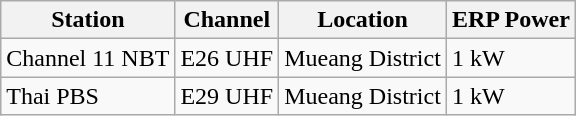<table class="wikitable">
<tr>
<th>Station</th>
<th>Channel</th>
<th>Location</th>
<th>ERP Power</th>
</tr>
<tr>
<td>Channel 11 NBT</td>
<td>E26 UHF</td>
<td>Mueang District</td>
<td>1 kW</td>
</tr>
<tr>
<td>Thai PBS</td>
<td>E29 UHF</td>
<td>Mueang District</td>
<td>1 kW</td>
</tr>
</table>
